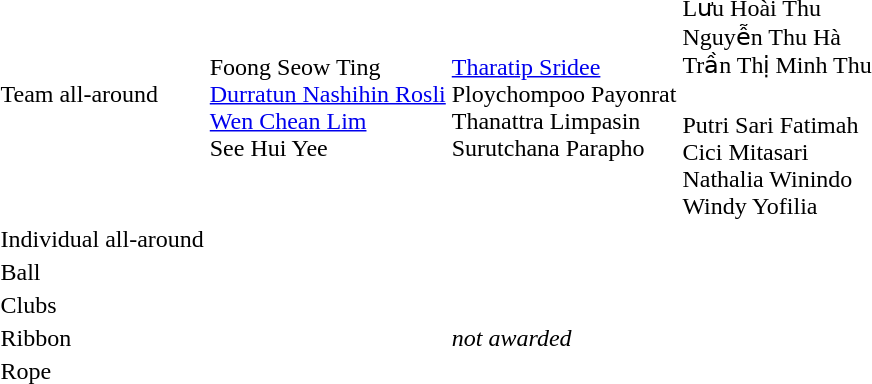<table>
<tr>
<td rowspan="2">Team all-around</td>
<td rowspan="2" nowrap><br>Foong Seow Ting<br><a href='#'>Durratun Nashihin Rosli</a><br><a href='#'>Wen Chean Lim</a><br>See Hui Yee</td>
<td rowspan="2"><br><a href='#'>Tharatip Sridee</a><br>Ploychompoo Payonrat<br>Thanattra Limpasin<br>Surutchana Parapho</td>
<td><br>Lưu Hoài Thu<br>Nguyễn Thu Hà<br>Trần Thị Minh Thu</td>
</tr>
<tr>
<td><br>Putri Sari Fatimah<br>Cici Mitasari<br>Nathalia Winindo<br>Windy Yofilia</td>
</tr>
<tr>
<td>Individual all-around</td>
<td></td>
<td></td>
<td></td>
</tr>
<tr>
<td rowspan="3">Ball</td>
<td rowspan="3"></td>
<td rowspan="3"></td>
<td></td>
</tr>
<tr>
<td></td>
</tr>
<tr>
<td></td>
</tr>
<tr>
<td rowspan="2">Clubs</td>
<td rowspan="2"></td>
<td rowspan="2" nowrap></td>
<td></td>
</tr>
<tr>
<td></td>
</tr>
<tr>
<td rowspan="2">Ribbon</td>
<td></td>
<td rowspan="2"><em>not awarded</em></td>
<td></td>
</tr>
<tr>
<td></td>
<td nowrap></td>
</tr>
<tr>
<td rowspan="2">Rope</td>
<td rowspan="2"></td>
<td rowspan="2"></td>
<td></td>
</tr>
<tr>
<td></td>
</tr>
</table>
